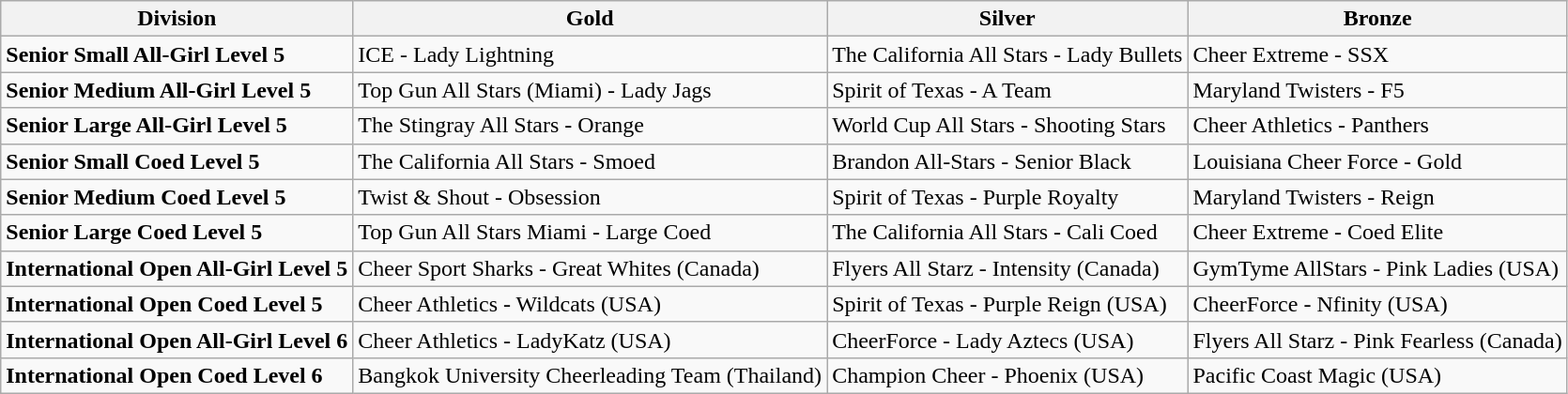<table class="wikitable">
<tr>
<th><strong>Division</strong></th>
<th><strong>Gold</strong></th>
<th><strong>Silver</strong></th>
<th><strong>Bronze</strong></th>
</tr>
<tr>
<td><strong>Senior Small All-Girl Level 5</strong></td>
<td>ICE - Lady Lightning</td>
<td>The California All Stars - Lady Bullets</td>
<td>Cheer Extreme - SSX</td>
</tr>
<tr>
<td><strong>Senior Medium All-Girl Level 5</strong></td>
<td>Top Gun All Stars (Miami) - Lady Jags</td>
<td>Spirit of Texas - A Team</td>
<td>Maryland Twisters - F5</td>
</tr>
<tr>
<td><strong>Senior Large All-Girl Level 5</strong></td>
<td>The Stingray All Stars - Orange</td>
<td>World Cup All Stars - Shooting Stars</td>
<td>Cheer Athletics - Panthers</td>
</tr>
<tr>
<td><strong>Senior Small Coed Level 5</strong></td>
<td>The California All Stars - Smoed</td>
<td>Brandon All-Stars - Senior Black</td>
<td>Louisiana Cheer Force - Gold</td>
</tr>
<tr>
<td><strong>Senior Medium Coed Level 5</strong></td>
<td>Twist & Shout - Obsession</td>
<td>Spirit of Texas - Purple Royalty</td>
<td>Maryland Twisters - Reign</td>
</tr>
<tr>
<td><strong>Senior Large Coed Level 5</strong></td>
<td>Top Gun All Stars Miami - Large Coed</td>
<td>The California All Stars - Cali Coed</td>
<td>Cheer Extreme - Coed Elite</td>
</tr>
<tr>
<td><strong>International Open All-Girl Level 5</strong></td>
<td>Cheer Sport Sharks - Great Whites (Canada)</td>
<td>Flyers All Starz - Intensity (Canada)</td>
<td>GymTyme AllStars - Pink Ladies (USA)</td>
</tr>
<tr>
<td><strong>International Open Coed Level 5</strong></td>
<td>Cheer Athletics - Wildcats (USA)</td>
<td>Spirit of Texas - Purple Reign (USA)</td>
<td>CheerForce - Nfinity (USA)</td>
</tr>
<tr>
<td><strong>International Open All-Girl Level 6</strong></td>
<td>Cheer Athletics - LadyKatz (USA)</td>
<td>CheerForce - Lady Aztecs (USA)</td>
<td>Flyers All Starz - Pink Fearless (Canada)</td>
</tr>
<tr>
<td><strong>International Open Coed Level 6</strong></td>
<td>Bangkok University Cheerleading Team (Thailand)</td>
<td>Champion Cheer - Phoenix (USA)</td>
<td>Pacific Coast Magic (USA)</td>
</tr>
</table>
